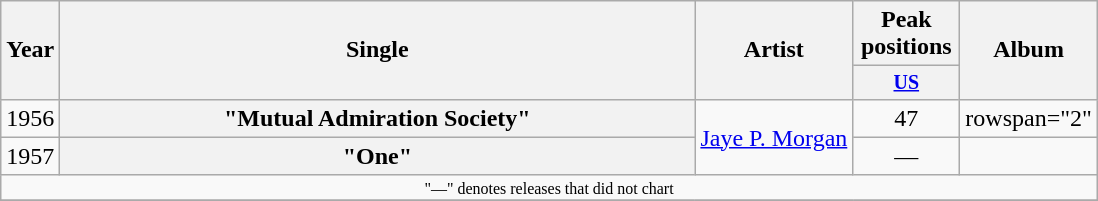<table class="wikitable plainrowheaders" style="text-align:center;">
<tr>
<th rowspan="2">Year</th>
<th rowspan="2" style="width:26em;">Single</th>
<th rowspan="2">Artist</th>
<th>Peak positions</th>
<th rowspan="2">Album</th>
</tr>
<tr style="font-size:smaller;">
<th width="65"><a href='#'>US</a><br></th>
</tr>
<tr>
<td>1956</td>
<th scope="row">"Mutual Admiration Society"</th>
<td rowspan="2"><a href='#'>Jaye P. Morgan</a></td>
<td>47</td>
<td>rowspan="2" </td>
</tr>
<tr>
<td>1957</td>
<th scope="row">"One"</th>
<td>—</td>
</tr>
<tr>
<td colspan="5" style="font-size: 8pt">"—" denotes releases that did not chart</td>
</tr>
<tr>
</tr>
</table>
